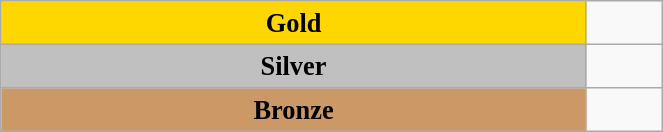<table class="wikitable" style=" text-align:center; font-size:110%;" width="35%">
<tr>
<td bgcolor="gold"><strong>Gold</strong></td>
<td align=left></td>
</tr>
<tr>
<td bgcolor="silver"><strong>Silver</strong></td>
<td align=left></td>
</tr>
<tr>
<td bgcolor="#cc9966"><strong>Bronze</strong></td>
<td align=left></td>
</tr>
</table>
